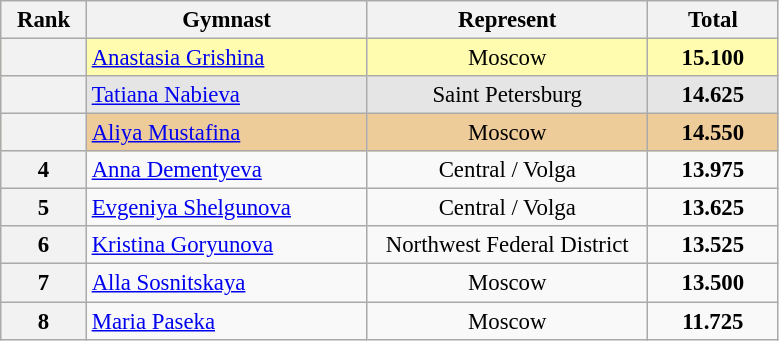<table class="wikitable sortable" style="text-align:center; font-size:95%">
<tr>
<th scope="col" style="width:50px;">Rank</th>
<th scope="col" style="width:180px;">Gymnast</th>
<th scope="col" style="width:180px;">Represent</th>
<th scope="col" style="width:80px;">Total</th>
</tr>
<tr style="background:#fffcaf;">
<th scope=row style="text-align:center"></th>
<td style="text-align:left;"><a href='#'>Anastasia Grishina</a></td>
<td>Moscow</td>
<td><strong>15.100</strong></td>
</tr>
<tr style="background:#e5e5e5;">
<th scope=row style="text-align:center"></th>
<td style="text-align:left;"><a href='#'>Tatiana Nabieva</a></td>
<td>Saint Petersburg</td>
<td><strong>14.625</strong></td>
</tr>
<tr style="background:#ec9;">
<th scope=row style="text-align:center"></th>
<td style="text-align:left;"><a href='#'>Aliya Mustafina</a></td>
<td>Moscow</td>
<td><strong>14.550</strong></td>
</tr>
<tr>
<th scope=row style="text-align:center">4</th>
<td style="text-align:left;"><a href='#'>Anna Dementyeva</a></td>
<td>Central / Volga</td>
<td><strong>13.975</strong></td>
</tr>
<tr>
<th scope=row style="text-align:center">5</th>
<td style="text-align:left;"><a href='#'>Evgeniya Shelgunova</a></td>
<td>Central / Volga</td>
<td><strong>13.625</strong></td>
</tr>
<tr>
<th scope=row style="text-align:center">6</th>
<td style="text-align:left;"><a href='#'>Kristina Goryunova</a></td>
<td>Northwest Federal District</td>
<td><strong>13.525</strong></td>
</tr>
<tr>
<th scope=row style="text-align:center">7</th>
<td style="text-align:left;"><a href='#'>Alla Sosnitskaya</a></td>
<td>Moscow</td>
<td><strong>13.500</strong></td>
</tr>
<tr>
<th scope=row style="text-align:center">8</th>
<td style="text-align:left;"><a href='#'>Maria Paseka</a></td>
<td>Moscow</td>
<td><strong>11.725</strong></td>
</tr>
</table>
